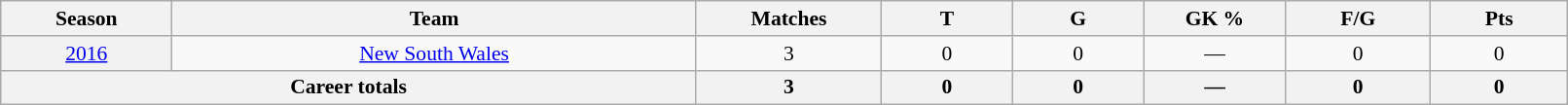<table class="wikitable sortable"  style="font-size:90%; text-align:center; width:85%;">
<tr>
<th width=2%>Season</th>
<th width=8%>Team</th>
<th width=2%>Matches</th>
<th width=2%>T</th>
<th width=2%>G</th>
<th width=2%>GK %</th>
<th width=2%>F/G</th>
<th width=2%>Pts</th>
</tr>
<tr>
<th scope="row" style="text-align:center; font-weight:normal"><a href='#'>2016</a></th>
<td style="text-align:center;"> <a href='#'>New South Wales</a></td>
<td>3</td>
<td>0</td>
<td>0</td>
<td>—</td>
<td>0</td>
<td>0</td>
</tr>
<tr class="sortbottom">
<th colspan=2>Career totals</th>
<th>3</th>
<th>0</th>
<th>0</th>
<th>—</th>
<th>0</th>
<th>0</th>
</tr>
</table>
